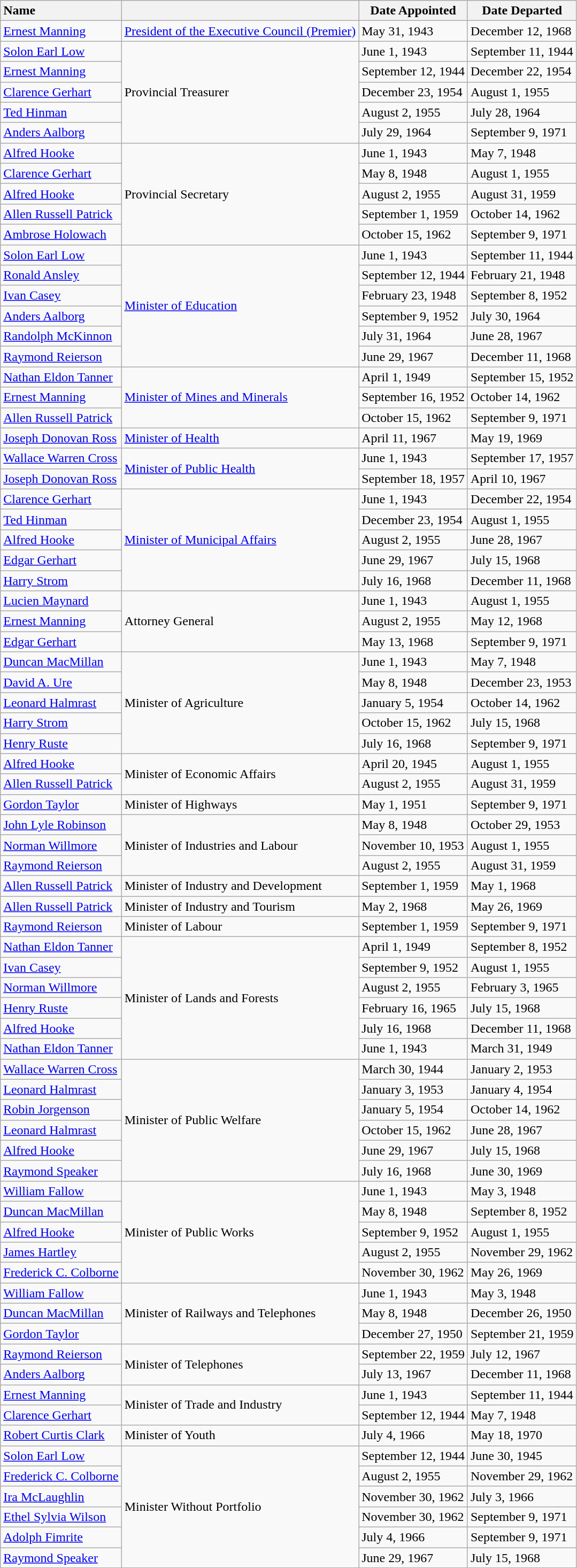<table class="wikitable sortable" style="text-align:left;">
<tr>
<th style="text-align:left;">Name</th>
<th></th>
<th>Date Appointed</th>
<th>Date Departed</th>
</tr>
<tr>
<td style="text-align:left;"><a href='#'>Ernest Manning</a></td>
<td><a href='#'>President of the Executive Council (Premier)</a></td>
<td>May 31, 1943</td>
<td>December 12, 1968</td>
</tr>
<tr>
<td><a href='#'>Solon Earl Low</a></td>
<td rowspan="5">Provincial Treasurer</td>
<td>June 1, 1943</td>
<td>September 11, 1944</td>
</tr>
<tr>
<td><a href='#'>Ernest Manning</a></td>
<td>September 12, 1944</td>
<td>December 22, 1954</td>
</tr>
<tr>
<td style="text-align:left;"><a href='#'>Clarence Gerhart</a></td>
<td>December 23, 1954</td>
<td>August 1, 1955</td>
</tr>
<tr>
<td style="text-align:left;"><a href='#'>Ted Hinman</a></td>
<td>August 2, 1955</td>
<td>July 28, 1964</td>
</tr>
<tr>
<td style="text-align:left;"><a href='#'>Anders Aalborg</a></td>
<td>July 29, 1964</td>
<td>September 9, 1971</td>
</tr>
<tr>
<td style="text-align:left;"><a href='#'>Alfred Hooke</a></td>
<td rowspan="5">Provincial Secretary</td>
<td>June 1, 1943</td>
<td>May 7, 1948</td>
</tr>
<tr style="text-align:left;">
<td><a href='#'>Clarence Gerhart</a></td>
<td>May 8, 1948</td>
<td>August 1, 1955</td>
</tr>
<tr style="text-align:left;">
<td><a href='#'>Alfred Hooke</a></td>
<td>August 2, 1955</td>
<td>August 31, 1959</td>
</tr>
<tr>
<td><a href='#'>Allen Russell Patrick</a></td>
<td>September 1, 1959</td>
<td>October 14, 1962</td>
</tr>
<tr>
<td><a href='#'>Ambrose Holowach</a></td>
<td>October 15, 1962</td>
<td>September 9, 1971</td>
</tr>
<tr>
<td><a href='#'>Solon Earl Low</a></td>
<td rowspan="6"><a href='#'>Minister of Education</a></td>
<td>June 1, 1943</td>
<td>September 11, 1944</td>
</tr>
<tr>
<td><a href='#'>Ronald Ansley</a></td>
<td>September 12, 1944</td>
<td>February 21, 1948</td>
</tr>
<tr>
<td><a href='#'>Ivan Casey</a></td>
<td>February 23, 1948</td>
<td>September 8, 1952</td>
</tr>
<tr>
<td><a href='#'>Anders Aalborg</a></td>
<td>September 9, 1952</td>
<td>July 30, 1964</td>
</tr>
<tr>
<td><a href='#'>Randolph McKinnon</a></td>
<td>July 31, 1964</td>
<td>June 28, 1967</td>
</tr>
<tr>
<td><a href='#'>Raymond Reierson</a></td>
<td>June 29, 1967</td>
<td>December 11, 1968</td>
</tr>
<tr>
<td><a href='#'>Nathan Eldon Tanner</a></td>
<td rowspan="3"><a href='#'>Minister of Mines and Minerals</a></td>
<td>April 1, 1949</td>
<td>September 15, 1952</td>
</tr>
<tr>
<td><a href='#'>Ernest Manning</a></td>
<td>September 16, 1952</td>
<td>October 14, 1962</td>
</tr>
<tr>
<td><a href='#'>Allen Russell Patrick</a></td>
<td>October 15, 1962</td>
<td>September 9, 1971</td>
</tr>
<tr>
<td><a href='#'>Joseph Donovan Ross</a></td>
<td><a href='#'>Minister of Health</a></td>
<td>April 11, 1967</td>
<td>May 19, 1969</td>
</tr>
<tr>
<td><a href='#'>Wallace Warren Cross</a></td>
<td rowspan="2"><a href='#'>Minister of Public Health</a></td>
<td>June 1, 1943</td>
<td>September 17, 1957</td>
</tr>
<tr>
<td><a href='#'>Joseph Donovan Ross</a></td>
<td>September 18, 1957</td>
<td>April 10, 1967</td>
</tr>
<tr>
<td><a href='#'>Clarence Gerhart</a></td>
<td rowspan="5"><a href='#'>Minister of Municipal Affairs</a></td>
<td>June 1, 1943</td>
<td>December 22, 1954</td>
</tr>
<tr>
<td><a href='#'>Ted Hinman</a></td>
<td>December 23, 1954</td>
<td>August 1, 1955</td>
</tr>
<tr>
<td><a href='#'>Alfred Hooke</a></td>
<td>August 2, 1955</td>
<td>June 28, 1967</td>
</tr>
<tr>
<td><a href='#'>Edgar Gerhart</a></td>
<td>June 29, 1967</td>
<td>July 15, 1968</td>
</tr>
<tr>
<td><a href='#'>Harry Strom</a></td>
<td>July 16, 1968</td>
<td>December 11, 1968</td>
</tr>
<tr>
<td><a href='#'>Lucien Maynard</a></td>
<td rowspan="3">Attorney General</td>
<td>June 1, 1943</td>
<td>August 1, 1955</td>
</tr>
<tr>
<td><a href='#'>Ernest Manning</a></td>
<td>August 2, 1955</td>
<td>May 12, 1968</td>
</tr>
<tr>
<td><a href='#'>Edgar Gerhart</a></td>
<td>May 13, 1968</td>
<td>September 9, 1971</td>
</tr>
<tr>
<td><a href='#'>Duncan MacMillan</a></td>
<td rowspan="5">Minister of Agriculture</td>
<td>June 1, 1943</td>
<td>May 7, 1948</td>
</tr>
<tr>
<td><a href='#'>David A. Ure</a></td>
<td>May 8, 1948</td>
<td>December 23, 1953</td>
</tr>
<tr>
<td><a href='#'>Leonard Halmrast</a></td>
<td>January 5, 1954</td>
<td>October 14, 1962</td>
</tr>
<tr>
<td><a href='#'>Harry Strom</a></td>
<td>October 15, 1962</td>
<td>July 15, 1968</td>
</tr>
<tr>
<td><a href='#'>Henry Ruste</a></td>
<td>July 16, 1968</td>
<td>September 9, 1971</td>
</tr>
<tr>
<td><a href='#'>Alfred Hooke</a></td>
<td rowspan="2">Minister of Economic Affairs</td>
<td>April 20, 1945</td>
<td>August 1, 1955</td>
</tr>
<tr>
<td><a href='#'>Allen Russell Patrick</a></td>
<td>August 2, 1955</td>
<td>August 31, 1959</td>
</tr>
<tr>
<td><a href='#'>Gordon Taylor</a></td>
<td>Minister of Highways</td>
<td>May 1, 1951</td>
<td>September 9, 1971</td>
</tr>
<tr>
<td><a href='#'>John Lyle Robinson</a></td>
<td rowspan="3">Minister of Industries and Labour</td>
<td>May 8, 1948</td>
<td>October 29, 1953</td>
</tr>
<tr>
<td><a href='#'>Norman Willmore</a></td>
<td>November 10, 1953</td>
<td>August 1, 1955</td>
</tr>
<tr>
<td><a href='#'>Raymond Reierson</a></td>
<td>August 2, 1955</td>
<td>August 31, 1959</td>
</tr>
<tr>
<td><a href='#'>Allen Russell Patrick</a></td>
<td>Minister of Industry and Development</td>
<td>September 1, 1959</td>
<td>May 1, 1968</td>
</tr>
<tr>
<td><a href='#'>Allen Russell Patrick</a></td>
<td>Minister of Industry and Tourism</td>
<td>May 2, 1968</td>
<td>May 26, 1969</td>
</tr>
<tr>
<td><a href='#'>Raymond Reierson</a></td>
<td>Minister of Labour</td>
<td>September 1, 1959</td>
<td>September 9, 1971</td>
</tr>
<tr>
<td><a href='#'>Nathan Eldon Tanner</a></td>
<td rowspan="6">Minister of Lands and Forests</td>
<td>April 1, 1949</td>
<td>September 8, 1952</td>
</tr>
<tr>
<td><a href='#'>Ivan Casey</a></td>
<td>September 9, 1952</td>
<td>August 1, 1955</td>
</tr>
<tr>
<td><a href='#'>Norman Willmore</a></td>
<td>August 2, 1955</td>
<td>February 3, 1965</td>
</tr>
<tr>
<td><a href='#'>Henry Ruste</a></td>
<td>February 16, 1965</td>
<td>July 15, 1968</td>
</tr>
<tr>
<td><a href='#'>Alfred Hooke</a></td>
<td>July 16, 1968</td>
<td>December 11, 1968</td>
</tr>
<tr>
<td><a href='#'>Nathan Eldon Tanner</a></td>
<td>June 1, 1943</td>
<td>March 31, 1949</td>
</tr>
<tr>
<td><a href='#'>Wallace Warren Cross</a></td>
<td rowspan="6">Minister of Public Welfare</td>
<td>March 30, 1944</td>
<td>January 2, 1953</td>
</tr>
<tr>
<td><a href='#'>Leonard Halmrast</a></td>
<td>January 3, 1953</td>
<td>January 4, 1954</td>
</tr>
<tr>
<td><a href='#'>Robin Jorgenson</a></td>
<td>January 5, 1954</td>
<td>October 14, 1962</td>
</tr>
<tr>
<td><a href='#'>Leonard Halmrast</a></td>
<td>October 15, 1962</td>
<td>June 28, 1967</td>
</tr>
<tr>
<td><a href='#'>Alfred Hooke</a></td>
<td>June 29, 1967</td>
<td>July 15, 1968</td>
</tr>
<tr>
<td><a href='#'>Raymond Speaker</a></td>
<td>July 16, 1968</td>
<td>June 30, 1969</td>
</tr>
<tr>
<td><a href='#'>William Fallow</a></td>
<td rowspan="5">Minister of Public Works</td>
<td>June 1, 1943</td>
<td>May 3, 1948</td>
</tr>
<tr>
<td><a href='#'>Duncan MacMillan</a></td>
<td>May 8, 1948</td>
<td>September 8, 1952</td>
</tr>
<tr>
<td><a href='#'>Alfred Hooke</a></td>
<td>September 9, 1952</td>
<td>August 1, 1955</td>
</tr>
<tr>
<td><a href='#'>James Hartley</a></td>
<td>August 2, 1955</td>
<td>November 29, 1962</td>
</tr>
<tr>
<td><a href='#'>Frederick C. Colborne</a></td>
<td>November 30, 1962</td>
<td>May 26, 1969</td>
</tr>
<tr>
<td><a href='#'>William Fallow</a></td>
<td rowspan="3">Minister of Railways and Telephones</td>
<td>June 1, 1943</td>
<td>May 3, 1948</td>
</tr>
<tr>
<td><a href='#'>Duncan MacMillan</a></td>
<td>May 8, 1948</td>
<td>December 26, 1950</td>
</tr>
<tr>
<td><a href='#'>Gordon Taylor</a></td>
<td>December 27, 1950</td>
<td>September 21, 1959</td>
</tr>
<tr>
<td><a href='#'>Raymond Reierson</a></td>
<td rowspan="2">Minister of Telephones</td>
<td>September 22, 1959</td>
<td>July 12, 1967</td>
</tr>
<tr>
<td><a href='#'>Anders Aalborg</a></td>
<td>July 13, 1967</td>
<td>December 11, 1968</td>
</tr>
<tr>
<td><a href='#'>Ernest Manning</a></td>
<td rowspan="2">Minister of Trade and Industry</td>
<td>June 1, 1943</td>
<td>September 11, 1944</td>
</tr>
<tr>
<td><a href='#'>Clarence Gerhart</a></td>
<td>September 12, 1944</td>
<td>May 7, 1948</td>
</tr>
<tr>
<td><a href='#'>Robert Curtis Clark</a></td>
<td>Minister of Youth</td>
<td>July 4, 1966</td>
<td>May 18, 1970</td>
</tr>
<tr>
<td><a href='#'>Solon Earl Low</a></td>
<td rowspan="6">Minister Without Portfolio</td>
<td>September 12, 1944</td>
<td>June 30, 1945</td>
</tr>
<tr>
<td><a href='#'>Frederick C. Colborne</a></td>
<td>August 2, 1955</td>
<td>November 29, 1962</td>
</tr>
<tr>
<td><a href='#'>Ira McLaughlin</a></td>
<td>November 30, 1962</td>
<td>July 3, 1966</td>
</tr>
<tr>
<td><a href='#'>Ethel Sylvia Wilson</a></td>
<td>November 30, 1962</td>
<td>September 9, 1971</td>
</tr>
<tr>
<td><a href='#'>Adolph Fimrite</a></td>
<td>July 4, 1966</td>
<td>September 9, 1971</td>
</tr>
<tr>
<td><a href='#'>Raymond Speaker</a></td>
<td>June 29, 1967</td>
<td>July 15, 1968</td>
</tr>
</table>
